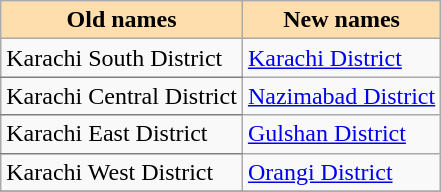<table class="sortable wikitable" align="left">
<tr>
<th style="background:#ffdead;">Old names</th>
<th style="background:#ffdead;">New names</th>
</tr>
<tr>
<td style="border-bottom:1px solid grey;">Karachi South District</td>
<td><a href='#'>Karachi District</a></td>
</tr>
<tr>
<td style="border-bottom:1px solid grey;">Karachi Central District</td>
<td><a href='#'>Nazimabad District</a></td>
</tr>
<tr>
<td style="border-bottom:1px solid grey;">Karachi East District</td>
<td><a href='#'>Gulshan District</a></td>
</tr>
<tr>
<td style="border-bottom:1px solid grey;">Karachi West District</td>
<td><a href='#'>Orangi District</a></td>
</tr>
<tr>
</tr>
</table>
